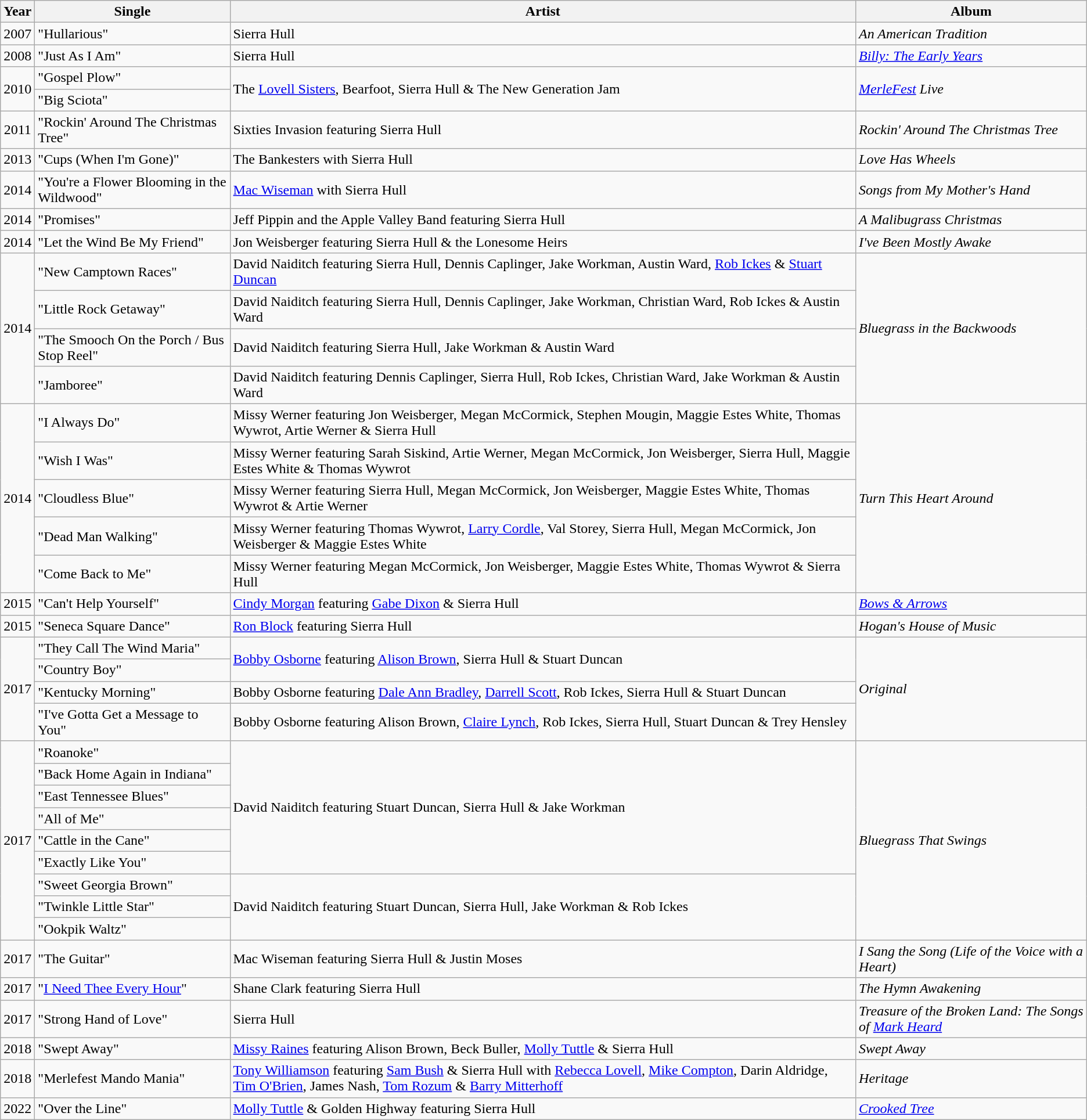<table class="wikitable" style="text-align:center;">
<tr>
<th>Year</th>
<th>Single</th>
<th>Artist</th>
<th>Album</th>
</tr>
<tr>
<td>2007</td>
<td align="left">"Hullarious"</td>
<td align="left">Sierra Hull</td>
<td align="left"><em>An American Tradition</em></td>
</tr>
<tr>
<td>2008</td>
<td align="left">"Just As I Am"</td>
<td align="left">Sierra Hull</td>
<td align="left"><a href='#'><em>Billy: The Early Years</em></a></td>
</tr>
<tr>
<td rowspan=2>2010</td>
<td align="left">"Gospel Plow"</td>
<td align= left rowspan=2>The <a href='#'>Lovell Sisters</a>, Bearfoot, Sierra Hull & The New Generation Jam</td>
<td align= left rowspan=2><em><a href='#'>MerleFest</a> Live</em></td>
</tr>
<tr>
<td align="left">"Big Sciota"</td>
</tr>
<tr>
<td>2011</td>
<td align="left">"Rockin' Around The Christmas Tree"</td>
<td align="left">Sixties Invasion featuring Sierra Hull</td>
<td align="left"><em>Rockin' Around The Christmas Tree</em></td>
</tr>
<tr>
<td>2013</td>
<td align="left">"Cups (When I'm Gone)"</td>
<td align="left">The Bankesters with Sierra Hull</td>
<td align="left"><em>Love Has Wheels</em></td>
</tr>
<tr>
<td>2014</td>
<td align="left">"You're a Flower Blooming in the Wildwood"</td>
<td align="left"><a href='#'>Mac Wiseman</a> with Sierra Hull</td>
<td align="left"><em>Songs from My Mother's Hand</em></td>
</tr>
<tr>
<td>2014</td>
<td align="left">"Promises"</td>
<td align="left">Jeff Pippin and the Apple Valley Band featuring Sierra Hull</td>
<td align="left"><em>A Malibugrass Christmas</em></td>
</tr>
<tr>
<td>2014</td>
<td align="left">"Let the Wind Be My Friend"</td>
<td align="left">Jon Weisberger featuring Sierra Hull & the Lonesome Heirs</td>
<td align="left"><em>I've Been Mostly Awake</em></td>
</tr>
<tr>
<td rowspan=4>2014</td>
<td align="left">"New Camptown Races"</td>
<td align="left">David Naiditch featuring Sierra Hull, Dennis Caplinger, Jake Workman, Austin Ward, <a href='#'>Rob Ickes</a> & <a href='#'>Stuart Duncan</a></td>
<td align= left rowspan=4><em>Bluegrass in the Backwoods</em></td>
</tr>
<tr>
<td align="left">"Little Rock Getaway"</td>
<td align="left">David Naiditch featuring Sierra Hull, Dennis Caplinger, Jake Workman, Christian Ward, Rob Ickes & Austin Ward</td>
</tr>
<tr>
<td align="left">"The Smooch On the Porch / Bus Stop Reel"</td>
<td align="left">David Naiditch featuring Sierra Hull, Jake Workman & Austin Ward</td>
</tr>
<tr>
<td align="left">"Jamboree"</td>
<td align="left">David Naiditch featuring Dennis Caplinger, Sierra Hull, Rob Ickes, Christian Ward, Jake Workman & Austin Ward</td>
</tr>
<tr>
<td rowspan=5>2014</td>
<td align="left">"I Always Do"</td>
<td align="left">Missy Werner featuring Jon Weisberger, Megan McCormick, Stephen Mougin, Maggie Estes White, Thomas Wywrot, Artie Werner & Sierra Hull</td>
<td align= left rowspan=5><em>Turn This Heart Around</em></td>
</tr>
<tr>
<td align="left">"Wish I Was"</td>
<td align="left">Missy Werner featuring Sarah Siskind, Artie Werner, Megan McCormick, Jon Weisberger, Sierra Hull, Maggie Estes White & Thomas Wywrot</td>
</tr>
<tr>
<td align="left">"Cloudless Blue"</td>
<td align="left">Missy Werner featuring Sierra Hull, Megan McCormick, Jon Weisberger, Maggie Estes White, Thomas Wywrot & Artie Werner</td>
</tr>
<tr>
<td align="left">"Dead Man Walking"</td>
<td align="left">Missy Werner featuring Thomas Wywrot, <a href='#'>Larry Cordle</a>, Val Storey, Sierra Hull, Megan McCormick, Jon Weisberger & Maggie Estes White</td>
</tr>
<tr>
<td align="left">"Come Back to Me"</td>
<td align="left">Missy Werner featuring Megan McCormick, Jon Weisberger, Maggie Estes White, Thomas Wywrot & Sierra Hull</td>
</tr>
<tr>
<td>2015</td>
<td align="left">"Can't Help Yourself"</td>
<td align="left"><a href='#'>Cindy Morgan</a> featuring <a href='#'>Gabe Dixon</a> & Sierra Hull</td>
<td align="left"><em><a href='#'>Bows & Arrows</a></em></td>
</tr>
<tr>
<td>2015</td>
<td align="left">"Seneca Square Dance"</td>
<td align="left"><a href='#'>Ron Block</a> featuring Sierra Hull</td>
<td align="left"><em>Hogan's House of Music</em></td>
</tr>
<tr>
<td rowspan=4>2017</td>
<td align="left">"They Call The Wind Maria"</td>
<td align= left rowspan=2><a href='#'>Bobby Osborne</a> featuring <a href='#'>Alison Brown</a>, Sierra Hull & Stuart Duncan</td>
<td align= left rowspan=4><em>Original</em></td>
</tr>
<tr>
<td align="left">"Country Boy"</td>
</tr>
<tr>
<td align="left">"Kentucky Morning"</td>
<td align="left">Bobby Osborne featuring <a href='#'>Dale Ann Bradley</a>, <a href='#'>Darrell Scott</a>, Rob Ickes, Sierra Hull & Stuart Duncan</td>
</tr>
<tr>
<td align="left">"I've Gotta Get a Message to You"</td>
<td align="left">Bobby Osborne featuring Alison Brown, <a href='#'>Claire Lynch</a>, Rob Ickes, Sierra Hull, Stuart Duncan & Trey Hensley</td>
</tr>
<tr>
<td rowspan=9>2017</td>
<td align="left">"Roanoke"</td>
<td align= left rowspan=6>David Naiditch featuring Stuart Duncan, Sierra Hull & Jake Workman</td>
<td align= left rowspan=9><em>Bluegrass That Swings</em></td>
</tr>
<tr>
<td align="left">"Back Home Again in Indiana"</td>
</tr>
<tr>
<td align="left">"East Tennessee Blues"</td>
</tr>
<tr>
<td align="left">"All of Me"</td>
</tr>
<tr>
<td align="left">"Cattle in the Cane"</td>
</tr>
<tr>
<td align="left">"Exactly Like You"</td>
</tr>
<tr>
<td align="left">"Sweet Georgia Brown"</td>
<td align= left rowspan=3">David Naiditch featuring Stuart Duncan, Sierra Hull, Jake Workman & Rob Ickes</td>
</tr>
<tr>
<td align="left">"Twinkle Little Star"</td>
</tr>
<tr>
<td align="left">"Ookpik Waltz"</td>
</tr>
<tr>
<td>2017</td>
<td align="left">"The Guitar"</td>
<td align="left">Mac Wiseman featuring Sierra Hull & Justin Moses</td>
<td align="left"><em>I Sang the Song (Life of the Voice with a Heart)</em></td>
</tr>
<tr>
<td>2017</td>
<td align="left">"<a href='#'>I Need Thee Every Hour</a>"</td>
<td align="left">Shane Clark featuring Sierra Hull</td>
<td align="left"><em>The Hymn Awakening</em></td>
</tr>
<tr>
<td>2017</td>
<td align="left">"Strong Hand of Love"</td>
<td align="left">Sierra Hull</td>
<td align="left"><em>Treasure of the Broken Land: The Songs of <a href='#'>Mark Heard</a></em></td>
</tr>
<tr>
<td>2018</td>
<td align="left">"Swept Away"</td>
<td align="left"><a href='#'>Missy Raines</a> featuring Alison Brown, Beck Buller, <a href='#'>Molly Tuttle</a> & Sierra Hull</td>
<td align="left"><em>Swept Away</em></td>
</tr>
<tr>
<td>2018</td>
<td align="left">"Merlefest Mando Mania"</td>
<td align="left"><a href='#'>Tony Williamson</a> featuring <a href='#'>Sam Bush</a> & Sierra Hull with <a href='#'>Rebecca Lovell</a>, <a href='#'>Mike Compton</a>, Darin Aldridge, <a href='#'>Tim O'Brien</a>, James Nash, <a href='#'>Tom Rozum</a> & <a href='#'>Barry Mitterhoff</a></td>
<td align="left"><em>Heritage</em></td>
</tr>
<tr>
<td>2022</td>
<td align="left">"Over the Line"</td>
<td align="left"><a href='#'>Molly Tuttle</a> & Golden Highway featuring Sierra Hull</td>
<td align="left"><em><a href='#'>Crooked Tree</a></em></td>
</tr>
</table>
